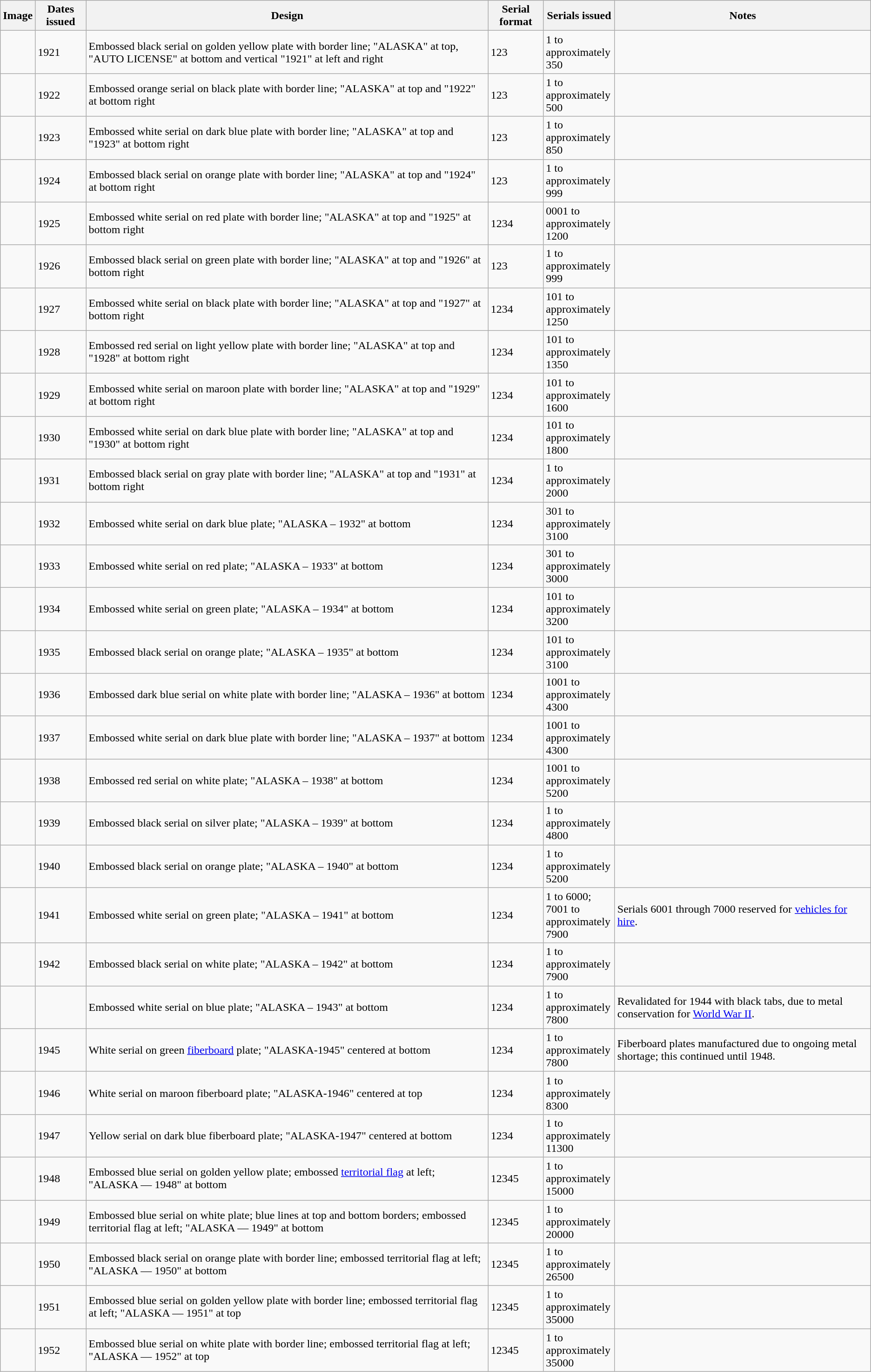<table class="wikitable">
<tr>
<th>Image</th>
<th>Dates issued</th>
<th>Design</th>
<th>Serial format</th>
<th style="width:95px;">Serials issued</th>
<th>Notes</th>
</tr>
<tr>
<td></td>
<td>1921</td>
<td>Embossed black serial on golden yellow plate with border line; "ALASKA" at top, "AUTO LICENSE" at bottom and vertical "1921" at left and right</td>
<td>123</td>
<td>1 to approximately 350</td>
<td></td>
</tr>
<tr>
<td></td>
<td>1922</td>
<td>Embossed orange serial on black plate with border line; "ALASKA" at top and "1922" at bottom right</td>
<td>123</td>
<td>1 to approximately 500</td>
<td></td>
</tr>
<tr>
<td></td>
<td>1923</td>
<td>Embossed white serial on dark blue plate with border line; "ALASKA" at top and "1923" at bottom right</td>
<td>123</td>
<td>1 to approximately 850</td>
<td></td>
</tr>
<tr>
<td></td>
<td>1924</td>
<td>Embossed black serial on orange plate with border line; "ALASKA" at top and "1924" at bottom right</td>
<td>123</td>
<td>1 to approximately 999</td>
<td></td>
</tr>
<tr>
<td></td>
<td>1925</td>
<td>Embossed white serial on red plate with border line; "ALASKA" at top and "1925" at bottom right</td>
<td>1234</td>
<td>0001 to approximately 1200</td>
<td></td>
</tr>
<tr>
<td></td>
<td>1926</td>
<td>Embossed black serial on green plate with border line; "ALASKA" at top and "1926" at bottom right</td>
<td>123</td>
<td>1 to approximately 999</td>
<td></td>
</tr>
<tr>
<td></td>
<td>1927</td>
<td>Embossed white serial on black plate with border line; "ALASKA" at top and "1927" at bottom right</td>
<td>1234</td>
<td>101 to approximately 1250</td>
<td></td>
</tr>
<tr>
<td></td>
<td>1928</td>
<td>Embossed red serial on light yellow plate with border line; "ALASKA" at top and "1928" at bottom right</td>
<td>1234</td>
<td>101 to approximately 1350</td>
<td></td>
</tr>
<tr>
<td></td>
<td>1929</td>
<td>Embossed white serial on maroon plate with border line; "ALASKA" at top and "1929" at bottom right</td>
<td>1234</td>
<td>101 to approximately 1600</td>
<td></td>
</tr>
<tr>
<td></td>
<td>1930</td>
<td>Embossed white serial on dark blue plate with border line; "ALASKA" at top and "1930" at bottom right</td>
<td>1234</td>
<td>101 to approximately 1800</td>
<td></td>
</tr>
<tr>
<td></td>
<td>1931</td>
<td>Embossed black serial on gray plate with border line; "ALASKA" at top and "1931" at bottom right</td>
<td>1234</td>
<td>1 to approximately 2000</td>
<td></td>
</tr>
<tr>
<td></td>
<td>1932</td>
<td>Embossed white serial on dark blue plate; "ALASKA – 1932" at bottom</td>
<td>1234</td>
<td>301 to approximately 3100</td>
<td></td>
</tr>
<tr>
<td></td>
<td>1933</td>
<td>Embossed white serial on red plate; "ALASKA – 1933" at bottom</td>
<td>1234</td>
<td>301 to approximately 3000</td>
<td></td>
</tr>
<tr>
<td></td>
<td>1934</td>
<td>Embossed white serial on green plate; "ALASKA – 1934" at bottom</td>
<td>1234</td>
<td>101 to approximately 3200</td>
<td></td>
</tr>
<tr>
<td></td>
<td>1935</td>
<td>Embossed black serial on orange plate; "ALASKA – 1935" at bottom</td>
<td>1234</td>
<td>101 to approximately 3100</td>
<td></td>
</tr>
<tr>
<td></td>
<td>1936</td>
<td>Embossed dark blue serial on white plate with border line; "ALASKA – 1936" at bottom</td>
<td>1234</td>
<td>1001 to approximately 4300</td>
<td></td>
</tr>
<tr>
<td></td>
<td>1937</td>
<td>Embossed white serial on dark blue plate with border line; "ALASKA – 1937" at bottom</td>
<td>1234</td>
<td>1001 to approximately 4300</td>
<td></td>
</tr>
<tr>
<td></td>
<td>1938</td>
<td>Embossed red serial on white plate; "ALASKA – 1938" at bottom</td>
<td>1234</td>
<td>1001 to approximately 5200</td>
<td></td>
</tr>
<tr>
<td></td>
<td>1939</td>
<td>Embossed black serial on silver plate; "ALASKA – 1939" at bottom</td>
<td>1234</td>
<td>1 to approximately 4800</td>
<td></td>
</tr>
<tr>
<td></td>
<td>1940</td>
<td>Embossed black serial on orange plate; "ALASKA – 1940" at bottom</td>
<td>1234</td>
<td>1 to approximately 5200</td>
<td></td>
</tr>
<tr>
<td></td>
<td>1941</td>
<td>Embossed white serial on green plate; "ALASKA – 1941" at bottom</td>
<td>1234</td>
<td>1 to 6000;<br>7001 to approximately 7900</td>
<td>Serials 6001 through 7000 reserved for <a href='#'>vehicles for hire</a>.</td>
</tr>
<tr>
<td></td>
<td>1942</td>
<td>Embossed black serial on white plate; "ALASKA – 1942" at bottom</td>
<td>1234</td>
<td>1 to approximately 7900</td>
<td></td>
</tr>
<tr>
<td></td>
<td></td>
<td>Embossed white serial on blue plate; "ALASKA – 1943" at bottom</td>
<td>1234</td>
<td>1 to approximately 7800</td>
<td>Revalidated for 1944 with black tabs, due to metal conservation for <a href='#'>World War II</a>.</td>
</tr>
<tr>
<td></td>
<td>1945</td>
<td>White serial on green <a href='#'>fiberboard</a> plate; "ALASKA-1945" centered at bottom</td>
<td>1234</td>
<td>1 to approximately 7800</td>
<td>Fiberboard plates manufactured due to ongoing metal shortage; this continued until 1948.</td>
</tr>
<tr>
<td></td>
<td>1946</td>
<td>White serial on maroon fiberboard plate; "ALASKA-1946" centered at top</td>
<td>1234</td>
<td>1 to approximately 8300</td>
<td></td>
</tr>
<tr>
<td></td>
<td>1947</td>
<td>Yellow serial on dark blue fiberboard plate; "ALASKA-1947" centered at bottom</td>
<td>1234</td>
<td>1 to approximately 11300</td>
<td></td>
</tr>
<tr>
<td></td>
<td>1948</td>
<td>Embossed blue serial on golden yellow plate; embossed <a href='#'>territorial flag</a> at left; "ALASKA — 1948" at bottom</td>
<td>12345</td>
<td>1 to approximately 15000</td>
<td></td>
</tr>
<tr>
<td></td>
<td>1949</td>
<td>Embossed blue serial on white plate; blue lines at top and bottom borders; embossed territorial flag at left; "ALASKA — 1949" at bottom</td>
<td>12345</td>
<td>1 to approximately 20000</td>
<td></td>
</tr>
<tr>
<td></td>
<td>1950</td>
<td>Embossed black serial on orange plate with border line; embossed territorial flag at left; "ALASKA — 1950" at bottom</td>
<td>12345</td>
<td>1 to approximately 26500</td>
<td></td>
</tr>
<tr>
<td></td>
<td>1951</td>
<td>Embossed blue serial on golden yellow plate with border line; embossed territorial flag at left; "ALASKA — 1951" at top</td>
<td>12345</td>
<td>1 to approximately 35000</td>
<td></td>
</tr>
<tr>
<td></td>
<td>1952</td>
<td>Embossed blue serial on white plate with border line; embossed territorial flag at left; "ALASKA — 1952" at top</td>
<td>12345</td>
<td>1 to approximately 35000</td>
<td></td>
</tr>
</table>
